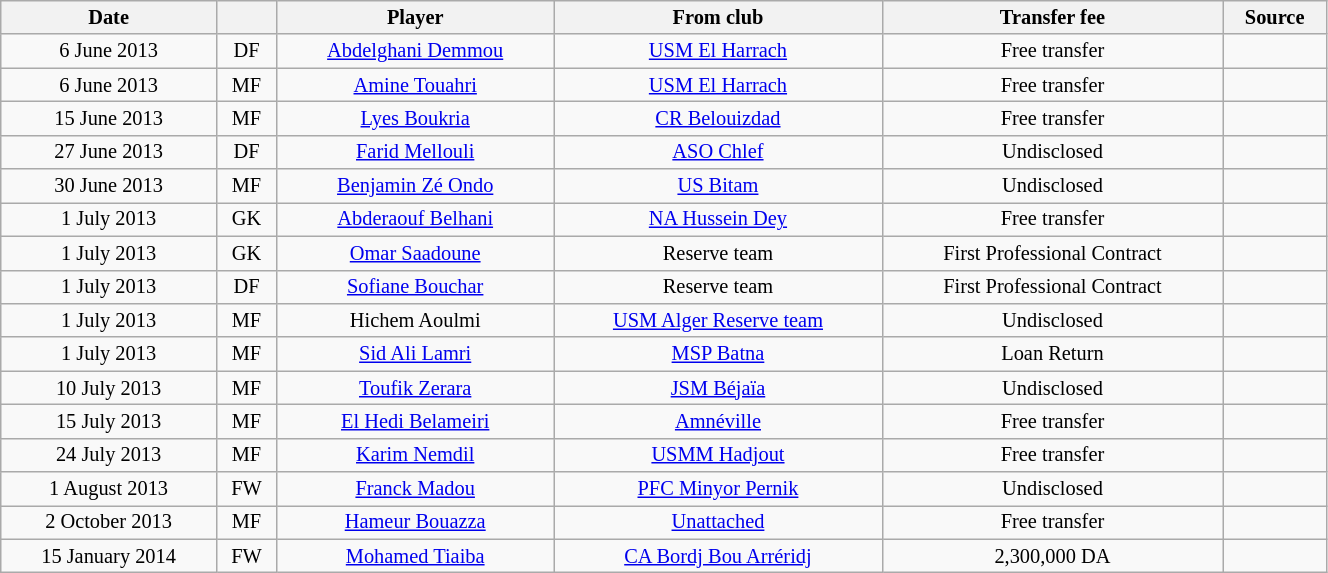<table class="wikitable sortable" style="width:70%; text-align:center; font-size:85%; text-align:centre;">
<tr>
<th>Date</th>
<th></th>
<th>Player</th>
<th>From club</th>
<th>Transfer fee</th>
<th>Source</th>
</tr>
<tr>
<td>6 June 2013</td>
<td>DF</td>
<td> <a href='#'>Abdelghani Demmou</a></td>
<td><a href='#'>USM El Harrach</a></td>
<td>Free transfer</td>
<td></td>
</tr>
<tr>
<td>6 June 2013</td>
<td>MF</td>
<td> <a href='#'>Amine Touahri</a></td>
<td><a href='#'>USM El Harrach</a></td>
<td>Free transfer</td>
<td></td>
</tr>
<tr>
<td>15 June 2013</td>
<td>MF</td>
<td> <a href='#'>Lyes Boukria</a></td>
<td><a href='#'>CR Belouizdad</a></td>
<td>Free transfer</td>
<td></td>
</tr>
<tr>
<td>27 June 2013</td>
<td>DF</td>
<td> <a href='#'>Farid Mellouli</a></td>
<td><a href='#'>ASO Chlef</a></td>
<td>Undisclosed</td>
<td></td>
</tr>
<tr>
<td>30 June 2013</td>
<td>MF</td>
<td> <a href='#'>Benjamin Zé Ondo</a></td>
<td> <a href='#'>US Bitam</a></td>
<td>Undisclosed</td>
<td></td>
</tr>
<tr>
<td>1 July 2013</td>
<td>GK</td>
<td> <a href='#'>Abderaouf Belhani</a></td>
<td><a href='#'>NA Hussein Dey</a></td>
<td>Free transfer</td>
<td></td>
</tr>
<tr>
<td>1 July 2013</td>
<td>GK</td>
<td> <a href='#'>Omar Saadoune</a></td>
<td>Reserve team</td>
<td>First Professional Contract</td>
<td></td>
</tr>
<tr>
<td>1 July 2013</td>
<td>DF</td>
<td> <a href='#'>Sofiane Bouchar</a></td>
<td>Reserve team</td>
<td>First Professional Contract</td>
<td></td>
</tr>
<tr>
<td>1 July 2013</td>
<td>MF</td>
<td> Hichem Aoulmi</td>
<td><a href='#'>USM Alger Reserve team</a></td>
<td>Undisclosed</td>
<td></td>
</tr>
<tr>
<td>1 July 2013</td>
<td>MF</td>
<td> <a href='#'>Sid Ali Lamri</a></td>
<td><a href='#'>MSP Batna</a></td>
<td>Loan Return</td>
<td></td>
</tr>
<tr>
<td>10 July 2013</td>
<td>MF</td>
<td> <a href='#'>Toufik Zerara</a></td>
<td><a href='#'>JSM Béjaïa</a></td>
<td>Undisclosed</td>
<td></td>
</tr>
<tr>
<td>15 July 2013</td>
<td>MF</td>
<td> <a href='#'>El Hedi Belameiri</a></td>
<td> <a href='#'>Amnéville</a></td>
<td>Free transfer</td>
<td></td>
</tr>
<tr>
<td>24 July 2013</td>
<td>MF</td>
<td> <a href='#'>Karim Nemdil</a></td>
<td><a href='#'>USMM Hadjout</a></td>
<td>Free transfer</td>
<td></td>
</tr>
<tr>
<td>1 August 2013</td>
<td>FW</td>
<td> <a href='#'>Franck Madou</a></td>
<td> <a href='#'>PFC Minyor Pernik</a></td>
<td>Undisclosed</td>
<td></td>
</tr>
<tr>
<td>2 October 2013</td>
<td>MF</td>
<td> <a href='#'>Hameur Bouazza</a></td>
<td><a href='#'>Unattached</a></td>
<td>Free transfer</td>
<td></td>
</tr>
<tr>
<td>15 January 2014</td>
<td>FW</td>
<td> <a href='#'>Mohamed Tiaiba</a></td>
<td><a href='#'>CA Bordj Bou Arréridj</a></td>
<td>2,300,000 DA</td>
<td></td>
</tr>
</table>
